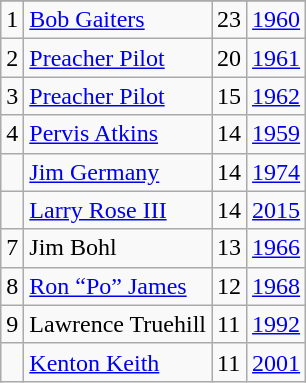<table class="wikitable">
<tr>
</tr>
<tr>
<td>1</td>
<td><a href='#'>Bob Gaiters</a></td>
<td>23</td>
<td><a href='#'>1960</a></td>
</tr>
<tr>
<td>2</td>
<td><a href='#'>Preacher Pilot</a></td>
<td>20</td>
<td><a href='#'>1961</a></td>
</tr>
<tr>
<td>3</td>
<td><a href='#'>Preacher Pilot</a></td>
<td>15</td>
<td><a href='#'>1962</a></td>
</tr>
<tr>
<td>4</td>
<td><a href='#'>Pervis Atkins</a></td>
<td>14</td>
<td><a href='#'>1959</a></td>
</tr>
<tr>
<td></td>
<td><a href='#'>Jim Germany</a></td>
<td>14</td>
<td><a href='#'>1974</a></td>
</tr>
<tr>
<td></td>
<td><a href='#'>Larry Rose III</a></td>
<td>14</td>
<td><a href='#'>2015</a></td>
</tr>
<tr>
<td>7</td>
<td>Jim Bohl</td>
<td>13</td>
<td><a href='#'>1966</a></td>
</tr>
<tr>
<td>8</td>
<td><a href='#'>Ron “Po” James</a></td>
<td>12</td>
<td><a href='#'>1968</a></td>
</tr>
<tr>
<td>9</td>
<td>Lawrence Truehill</td>
<td>11</td>
<td><a href='#'>1992</a></td>
</tr>
<tr>
<td></td>
<td><a href='#'>Kenton Keith</a></td>
<td>11</td>
<td><a href='#'>2001</a></td>
</tr>
</table>
